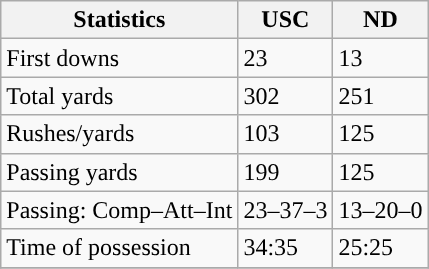<table class="wikitable" style="float: left;">
<tr>
<th>Statistics</th>
<th>USC</th>
<th>ND</th>
</tr>
<tr>
<td>First downs</td>
<td>23</td>
<td>13</td>
</tr>
<tr>
<td>Total yards</td>
<td>302</td>
<td>251</td>
</tr>
<tr>
<td>Rushes/yards</td>
<td>103</td>
<td>125</td>
</tr>
<tr>
<td>Passing yards</td>
<td>199</td>
<td>125</td>
</tr>
<tr>
<td>Passing: Comp–Att–Int</td>
<td>23–37–3</td>
<td>13–20–0</td>
</tr>
<tr>
<td>Time of possession</td>
<td>34:35</td>
<td>25:25</td>
</tr>
<tr>
</tr>
</table>
